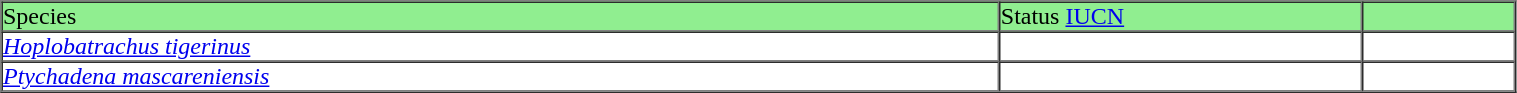<table width=80% border=1 cellpadding=0 cellspacing=0>
<tr>
<td bgcolor=lightgreen>Species</td>
<td bgcolor=lightgreen width=240>Status <a href='#'>IUCN</a></td>
<td bgcolor=lightgreen width=100></td>
</tr>
<tr>
<td><em><a href='#'>Hoplobatrachus tigerinus</a></em></td>
<td></td>
<td></td>
</tr>
<tr>
<td><em><a href='#'>Ptychadena mascareniensis</a></em></td>
<td></td>
<td></td>
</tr>
</table>
